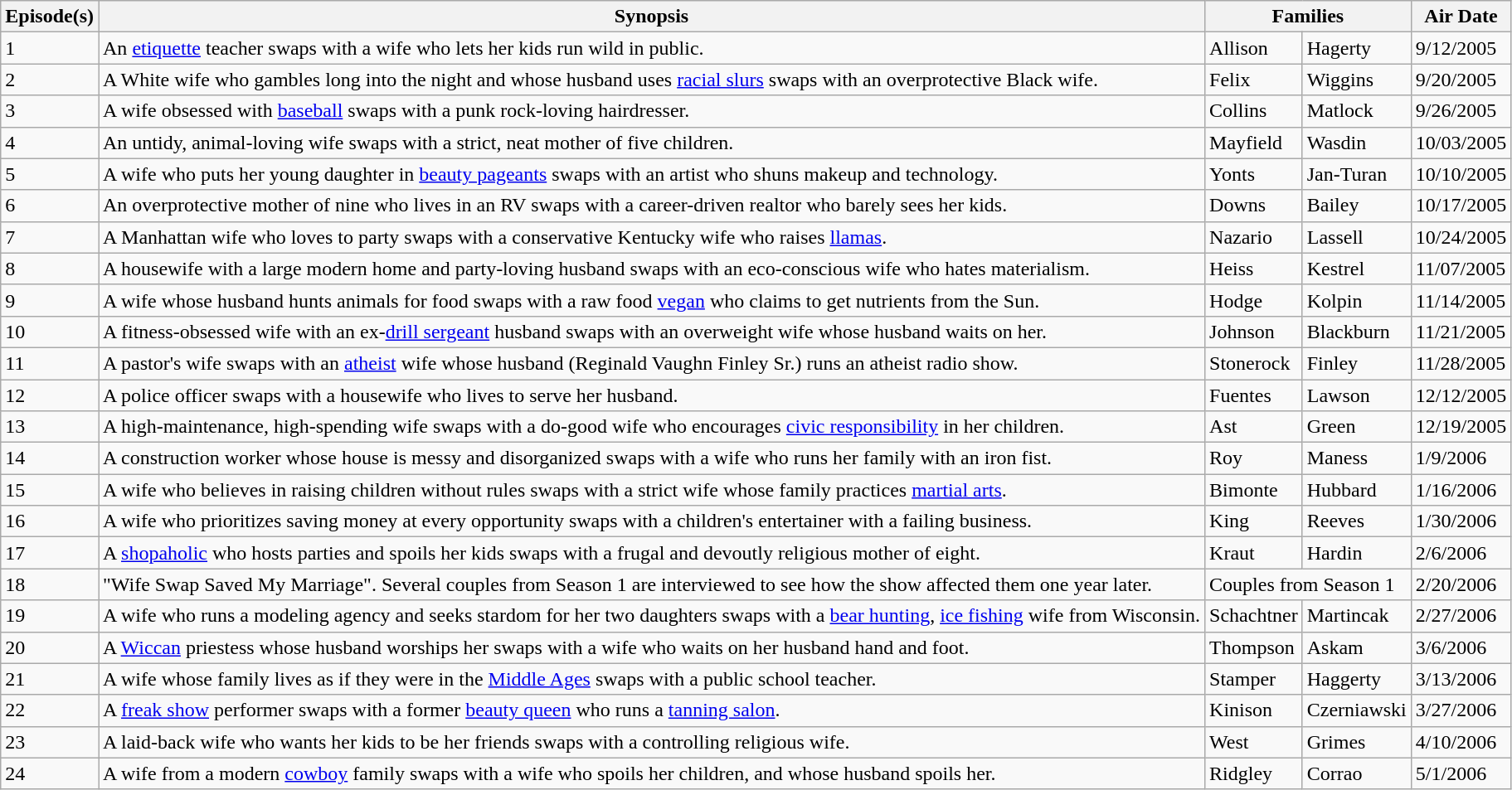<table class="wikitable">
<tr>
<th>Episode(s)</th>
<th>Synopsis</th>
<th colspan="2">Families</th>
<th>Air Date</th>
</tr>
<tr>
<td>1</td>
<td>An <a href='#'>etiquette</a> teacher swaps with a wife who lets her kids run wild in public.</td>
<td>Allison</td>
<td>Hagerty</td>
<td>9/12/2005</td>
</tr>
<tr>
<td>2</td>
<td>A White wife who gambles long into the night and whose husband uses <a href='#'>racial slurs</a> swaps with an overprotective Black wife.</td>
<td>Felix</td>
<td>Wiggins</td>
<td>9/20/2005</td>
</tr>
<tr>
<td>3</td>
<td>A wife obsessed with <a href='#'>baseball</a> swaps with a punk rock-loving hairdresser.</td>
<td>Collins</td>
<td>Matlock</td>
<td>9/26/2005</td>
</tr>
<tr>
<td>4</td>
<td>An untidy, animal-loving wife swaps with a strict, neat mother of five children.</td>
<td>Mayfield</td>
<td>Wasdin</td>
<td>10/03/2005</td>
</tr>
<tr>
<td>5</td>
<td>A wife who puts her young daughter in <a href='#'>beauty pageants</a> swaps with an artist who shuns makeup and technology.</td>
<td>Yonts</td>
<td>Jan-Turan</td>
<td>10/10/2005</td>
</tr>
<tr>
<td>6</td>
<td>An overprotective mother of nine who lives in an RV swaps with a career-driven realtor who barely sees her kids.</td>
<td>Downs</td>
<td>Bailey</td>
<td>10/17/2005</td>
</tr>
<tr>
<td>7</td>
<td>A Manhattan wife who loves to party swaps with a conservative Kentucky wife who raises <a href='#'>llamas</a>.</td>
<td>Nazario</td>
<td>Lassell</td>
<td>10/24/2005</td>
</tr>
<tr>
<td>8</td>
<td>A housewife with a large modern home and party-loving husband swaps with an eco-conscious wife who hates materialism.</td>
<td>Heiss</td>
<td>Kestrel</td>
<td>11/07/2005</td>
</tr>
<tr>
<td>9</td>
<td>A wife whose husband hunts animals for food swaps with a raw food <a href='#'>vegan</a> who claims to get nutrients from the Sun.</td>
<td>Hodge</td>
<td>Kolpin</td>
<td>11/14/2005</td>
</tr>
<tr>
<td>10</td>
<td>A fitness-obsessed wife with an ex-<a href='#'>drill sergeant</a> husband swaps with an overweight wife whose husband waits on her.</td>
<td>Johnson</td>
<td>Blackburn</td>
<td>11/21/2005</td>
</tr>
<tr>
<td>11</td>
<td>A pastor's wife swaps with an <a href='#'>atheist</a> wife whose husband (Reginald Vaughn Finley Sr.) runs an atheist radio show.</td>
<td>Stonerock</td>
<td>Finley</td>
<td>11/28/2005</td>
</tr>
<tr>
<td>12</td>
<td>A police officer swaps with a housewife who lives to serve her husband.</td>
<td>Fuentes</td>
<td>Lawson</td>
<td>12/12/2005</td>
</tr>
<tr>
<td>13</td>
<td>A high-maintenance, high-spending wife swaps with a do-good wife who encourages <a href='#'>civic responsibility</a> in her children.</td>
<td>Ast</td>
<td>Green</td>
<td>12/19/2005</td>
</tr>
<tr>
<td>14</td>
<td>A construction worker whose house is messy and disorganized swaps with a wife who runs her family with an iron fist.</td>
<td>Roy</td>
<td>Maness</td>
<td>1/9/2006</td>
</tr>
<tr>
<td>15</td>
<td>A wife who believes in raising children without rules swaps with a strict wife whose family practices <a href='#'>martial arts</a>.</td>
<td>Bimonte</td>
<td>Hubbard</td>
<td>1/16/2006</td>
</tr>
<tr>
<td>16</td>
<td>A wife who prioritizes saving money at every opportunity swaps with a children's entertainer with a failing business.</td>
<td>King</td>
<td>Reeves</td>
<td>1/30/2006</td>
</tr>
<tr>
<td>17</td>
<td>A <a href='#'>shopaholic</a> who hosts parties and spoils her kids swaps with a frugal and devoutly religious mother of eight.</td>
<td>Kraut</td>
<td>Hardin</td>
<td>2/6/2006</td>
</tr>
<tr>
<td>18</td>
<td>"Wife Swap Saved My Marriage". Several couples from Season 1 are interviewed to see how the show affected them one year later.</td>
<td colspan="2">Couples from Season 1</td>
<td>2/20/2006</td>
</tr>
<tr>
<td>19</td>
<td>A wife who runs a modeling agency and seeks stardom for her two daughters swaps with a <a href='#'>bear hunting</a>, <a href='#'>ice fishing</a> wife from Wisconsin.</td>
<td>Schachtner</td>
<td>Martincak</td>
<td>2/27/2006</td>
</tr>
<tr>
<td>20</td>
<td>A <a href='#'>Wiccan</a> priestess whose husband worships her swaps with a wife who waits on her husband hand and foot.</td>
<td>Thompson</td>
<td>Askam</td>
<td>3/6/2006</td>
</tr>
<tr>
<td>21</td>
<td>A wife whose family lives as if they were in the <a href='#'>Middle Ages</a> swaps with a public school teacher.</td>
<td>Stamper</td>
<td>Haggerty</td>
<td>3/13/2006</td>
</tr>
<tr>
<td>22</td>
<td>A <a href='#'>freak show</a> performer swaps with a former <a href='#'>beauty queen</a> who runs a <a href='#'>tanning salon</a>.</td>
<td>Kinison</td>
<td>Czerniawski</td>
<td>3/27/2006</td>
</tr>
<tr>
<td>23</td>
<td>A laid-back wife who wants her kids to be her friends swaps with a controlling religious wife.</td>
<td>West</td>
<td>Grimes</td>
<td>4/10/2006</td>
</tr>
<tr>
<td>24</td>
<td>A wife from a modern <a href='#'>cowboy</a> family swaps with a wife who spoils her children, and whose husband spoils her.</td>
<td>Ridgley</td>
<td>Corrao</td>
<td>5/1/2006</td>
</tr>
</table>
